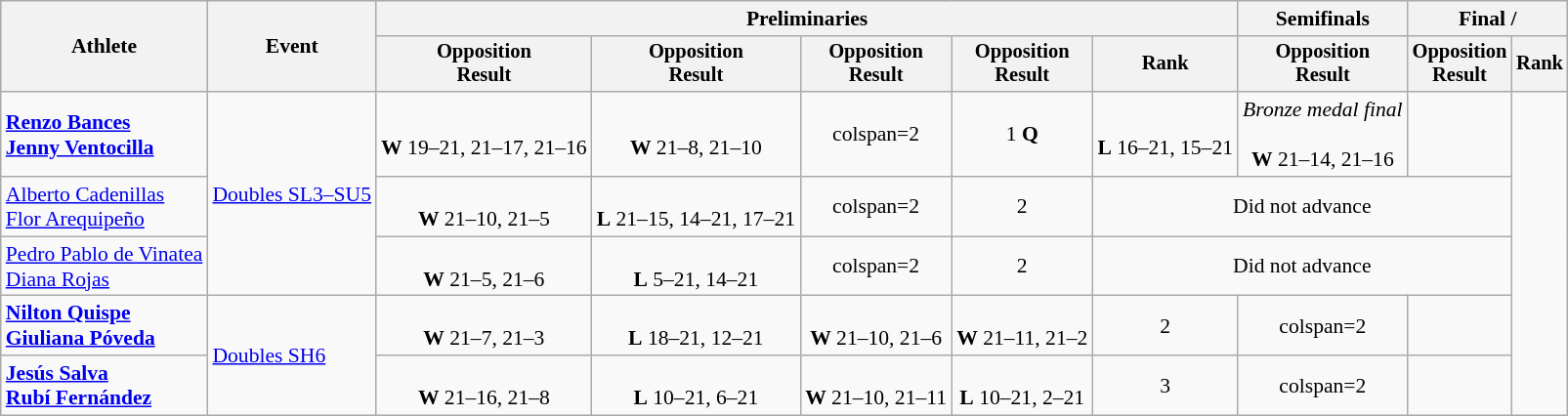<table class=wikitable style="font-size:90%">
<tr>
<th rowspan="2">Athlete</th>
<th rowspan="2">Event</th>
<th colspan="5">Preliminaries</th>
<th>Semifinals</th>
<th colspan="2">Final / </th>
</tr>
<tr style="font-size:95%">
<th>Opposition<br>Result</th>
<th>Opposition<br>Result</th>
<th>Opposition<br>Result</th>
<th>Opposition<br>Result</th>
<th>Rank</th>
<th>Opposition<br>Result</th>
<th>Opposition<br>Result</th>
<th>Rank</th>
</tr>
<tr align=center>
<td align=left><strong><a href='#'>Renzo Bances</a><br><a href='#'>Jenny Ventocilla</a></strong></td>
<td align=left rowspan=3><a href='#'>Doubles SL3–SU5</a></td>
<td><br><strong>W</strong> 19–21, 21–17, 21–16</td>
<td><br><strong>W</strong> 21–8, 21–10</td>
<td>colspan=2 </td>
<td>1 <strong>Q</strong></td>
<td><br><strong>L</strong> 16–21, 15–21</td>
<td><em>Bronze medal final</em><br><br><strong>W</strong> 21–14, 21–16</td>
<td></td>
</tr>
<tr align=center>
<td align=left><a href='#'>Alberto Cadenillas</a><br><a href='#'>Flor Arequipeño</a></td>
<td><br><strong>W</strong> 21–10, 21–5</td>
<td><br><strong>L</strong> 21–15, 14–21, 17–21</td>
<td>colspan=2 </td>
<td>2</td>
<td colspan=3>Did not advance</td>
</tr>
<tr align=center>
<td align=left><a href='#'>Pedro Pablo de Vinatea</a><br><a href='#'>Diana Rojas</a></td>
<td><br><strong>W</strong> 21–5, 21–6</td>
<td><br><strong>L</strong> 5–21, 14–21</td>
<td>colspan=2 </td>
<td>2</td>
<td colspan=3>Did not advance</td>
</tr>
<tr align=center>
<td align=left><strong><a href='#'>Nilton Quispe</a><br><a href='#'>Giuliana Póveda</a></strong></td>
<td align=left rowspan=2><a href='#'>Doubles SH6</a></td>
<td><br><strong>W</strong> 21–7, 21–3</td>
<td><br><strong>L</strong> 18–21, 12–21</td>
<td><br><strong>W</strong> 21–10, 21–6</td>
<td><br><strong>W</strong> 21–11, 21–2</td>
<td>2</td>
<td>colspan=2 </td>
<td></td>
</tr>
<tr align=center>
<td align=left><strong><a href='#'>Jesús Salva</a><br><a href='#'>Rubí Fernández</a></strong></td>
<td><br><strong>W</strong> 21–16, 21–8</td>
<td><br><strong>L</strong> 10–21, 6–21</td>
<td><br><strong>W</strong> 21–10, 21–11</td>
<td><br><strong>L</strong> 10–21, 2–21</td>
<td>3</td>
<td>colspan=2 </td>
<td></td>
</tr>
</table>
